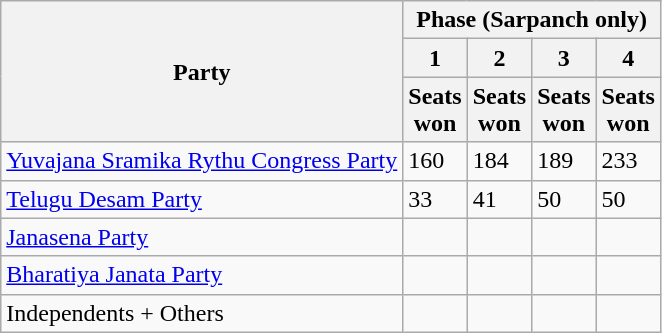<table class="wikitable">
<tr>
<th rowspan="3">Party</th>
<th colspan="4">Phase (Sarpanch only)</th>
</tr>
<tr>
<th>1</th>
<th>2</th>
<th>3</th>
<th>4</th>
</tr>
<tr>
<th>Seats<br>won</th>
<th>Seats<br>won</th>
<th>Seats<br>won</th>
<th>Seats<br>won</th>
</tr>
<tr>
<td><a href='#'>Yuvajana Sramika Rythu Congress Party</a></td>
<td>160</td>
<td>184</td>
<td>189</td>
<td>233</td>
</tr>
<tr>
<td><a href='#'>Telugu Desam Party</a></td>
<td>33</td>
<td>41</td>
<td>50</td>
<td>50</td>
</tr>
<tr>
<td><a href='#'>Janasena Party</a></td>
<td></td>
<td></td>
<td></td>
<td></td>
</tr>
<tr>
<td><a href='#'>Bharatiya Janata Party</a></td>
<td></td>
<td></td>
<td></td>
<td></td>
</tr>
<tr>
<td>Independents + Others</td>
<td></td>
<td></td>
<td></td>
<td></td>
</tr>
</table>
